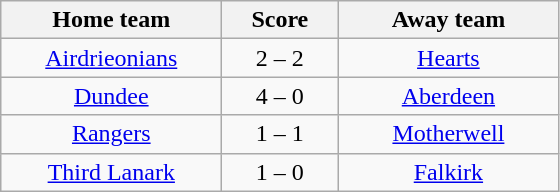<table class="wikitable" style="text-align: center">
<tr>
<th width=140>Home team</th>
<th width=70>Score</th>
<th width=140>Away team</th>
</tr>
<tr>
<td><a href='#'>Airdrieonians</a></td>
<td>2 – 2</td>
<td><a href='#'>Hearts</a></td>
</tr>
<tr>
<td><a href='#'>Dundee</a></td>
<td>4 – 0</td>
<td><a href='#'>Aberdeen</a></td>
</tr>
<tr>
<td><a href='#'>Rangers</a></td>
<td>1 – 1</td>
<td><a href='#'>Motherwell</a></td>
</tr>
<tr>
<td><a href='#'>Third Lanark</a></td>
<td>1 – 0</td>
<td><a href='#'>Falkirk</a></td>
</tr>
</table>
